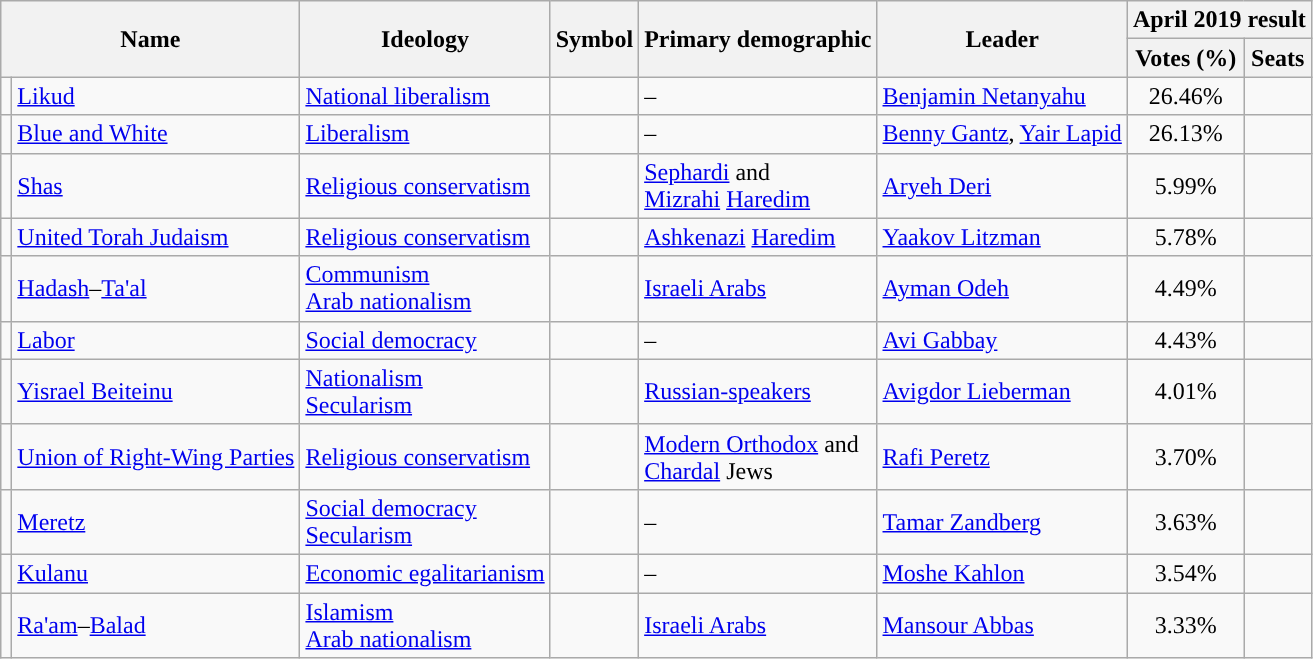<table class="wikitable">
<tr>
<th rowspan="2" colspan=2>Name</th>
<th rowspan="2">Ideology</th>
<th rowspan="2">Symbol</th>
<th rowspan="2">Primary demographic</th>
<th rowspan="2">Leader</th>
<th colspan="2">April 2019 result</th>
</tr>
<tr>
<th>Votes (%)</th>
<th>Seats</th>
</tr>
<tr>
<td style="background:"></td>
<td><a href='#'>Likud</a></td>
<td><a href='#'>National liberalism</a></td>
<td></td>
<td>–</td>
<td><a href='#'>Benjamin Netanyahu</a></td>
<td style="text-align:center;">26.46%</td>
<td></td>
</tr>
<tr>
<td style="background:"></td>
<td><a href='#'>Blue and White</a></td>
<td><a href='#'>Liberalism</a></td>
<td></td>
<td>–</td>
<td><a href='#'>Benny Gantz</a>, <a href='#'>Yair Lapid</a></td>
<td style="text-align:center;">26.13%</td>
<td></td>
</tr>
<tr>
<td style="background:"></td>
<td><a href='#'>Shas</a></td>
<td><a href='#'>Religious conservatism</a></td>
<td></td>
<td><a href='#'>Sephardi</a> and<br><a href='#'>Mizrahi</a> <a href='#'>Haredim</a></td>
<td><a href='#'>Aryeh Deri</a></td>
<td style="text-align:center;">5.99%</td>
<td></td>
</tr>
<tr>
<td style="background:"></td>
<td><a href='#'>United Torah Judaism</a></td>
<td><a href='#'>Religious conservatism</a></td>
<td></td>
<td><a href='#'>Ashkenazi</a> <a href='#'>Haredim</a></td>
<td><a href='#'>Yaakov Litzman</a></td>
<td style="text-align:center;">5.78%</td>
<td></td>
</tr>
<tr>
<td style="background:"></td>
<td><a href='#'>Hadash</a>–<a href='#'>Ta'al</a></td>
<td><a href='#'>Communism</a><br><a href='#'>Arab nationalism</a></td>
<td></td>
<td><a href='#'>Israeli Arabs</a></td>
<td><a href='#'>Ayman Odeh</a></td>
<td style="text-align:center;">4.49%</td>
<td></td>
</tr>
<tr>
<td style="background:"></td>
<td><a href='#'>Labor</a></td>
<td><a href='#'>Social democracy</a></td>
<td></td>
<td>–</td>
<td><a href='#'>Avi Gabbay</a></td>
<td style="text-align:center;">4.43%</td>
<td></td>
</tr>
<tr>
<td style="background:"></td>
<td><a href='#'>Yisrael Beiteinu</a></td>
<td><a href='#'>Nationalism</a><br><a href='#'>Secularism</a></td>
<td></td>
<td><a href='#'>Russian-speakers</a></td>
<td><a href='#'>Avigdor Lieberman</a></td>
<td style="text-align:center;">4.01%</td>
<td></td>
</tr>
<tr>
<td style="background:"></td>
<td><a href='#'>Union of Right-Wing Parties</a></td>
<td><a href='#'>Religious conservatism</a></td>
<td></td>
<td><a href='#'>Modern Orthodox</a> and<br><a href='#'>Chardal</a> Jews</td>
<td><a href='#'>Rafi Peretz</a></td>
<td style="text-align:center;">3.70%</td>
<td></td>
</tr>
<tr>
<td style="background:"></td>
<td><a href='#'>Meretz</a></td>
<td><a href='#'>Social democracy</a><br><a href='#'>Secularism</a></td>
<td></td>
<td>–</td>
<td><a href='#'>Tamar Zandberg</a></td>
<td style="text-align:center;">3.63%</td>
<td></td>
</tr>
<tr>
<td style="background:"></td>
<td><a href='#'>Kulanu</a></td>
<td><a href='#'>Economic egalitarianism</a></td>
<td></td>
<td>–</td>
<td><a href='#'>Moshe Kahlon</a></td>
<td style="text-align:center;">3.54%</td>
<td></td>
</tr>
<tr>
<td style="background:"></td>
<td><a href='#'>Ra'am</a>–<a href='#'>Balad</a></td>
<td><a href='#'>Islamism</a><br><a href='#'>Arab nationalism</a></td>
<td></td>
<td><a href='#'>Israeli Arabs</a></td>
<td><a href='#'>Mansour Abbas</a></td>
<td style="text-align:center;">3.33%</td>
<td></td>
</tr>
</table>
